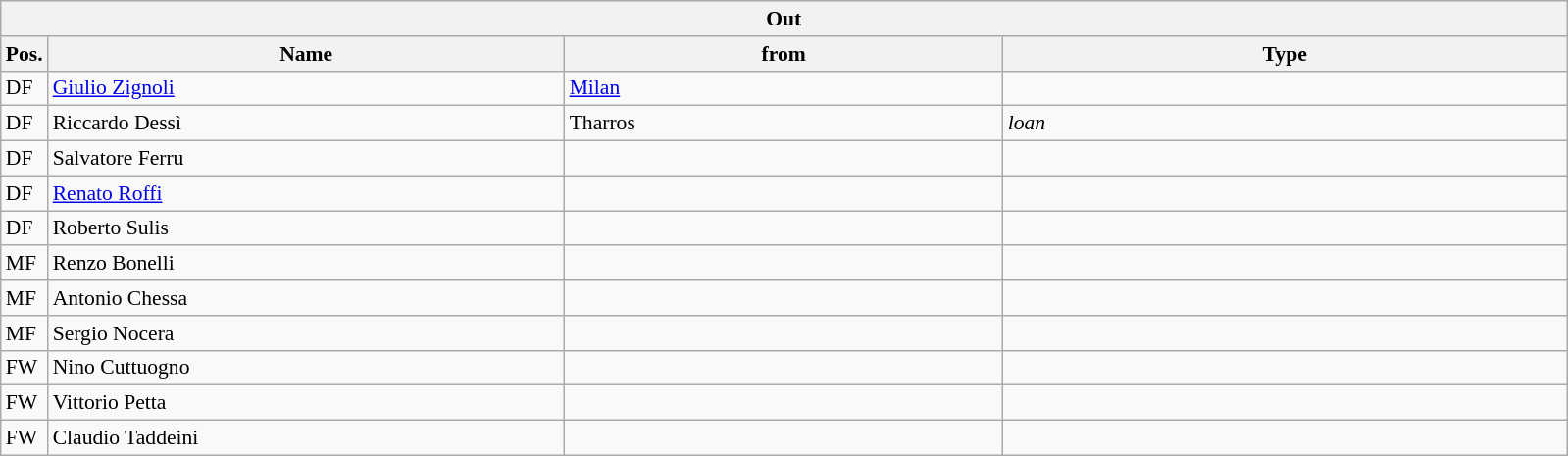<table class="wikitable" style="font-size:90%;">
<tr>
<th colspan="4">Out</th>
</tr>
<tr>
<th width=3%>Pos.</th>
<th width=33%>Name</th>
<th width=28%>from</th>
<th width=36%>Type</th>
</tr>
<tr>
<td>DF</td>
<td><a href='#'>Giulio Zignoli</a></td>
<td><a href='#'>Milan</a></td>
<td></td>
</tr>
<tr>
<td>DF</td>
<td>Riccardo Dessì</td>
<td>Tharros</td>
<td><em>loan</em></td>
</tr>
<tr>
<td>DF</td>
<td>Salvatore Ferru</td>
<td></td>
<td></td>
</tr>
<tr>
<td>DF</td>
<td><a href='#'>Renato Roffi</a></td>
<td></td>
<td></td>
</tr>
<tr>
<td>DF</td>
<td>Roberto Sulis</td>
<td></td>
<td></td>
</tr>
<tr>
<td>MF</td>
<td>Renzo Bonelli</td>
<td></td>
<td></td>
</tr>
<tr>
<td>MF</td>
<td>Antonio Chessa</td>
<td></td>
<td></td>
</tr>
<tr>
<td>MF</td>
<td>Sergio Nocera</td>
<td></td>
<td></td>
</tr>
<tr>
<td>FW</td>
<td>Nino Cuttuogno</td>
<td></td>
<td></td>
</tr>
<tr>
<td>FW</td>
<td>Vittorio Petta</td>
<td></td>
<td></td>
</tr>
<tr>
<td>FW</td>
<td>Claudio Taddeini</td>
<td></td>
<td></td>
</tr>
</table>
